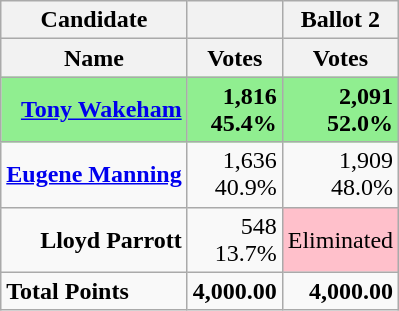<table class="wikitable">
<tr>
<th>Candidate</th>
<th></th>
<th colspan = "1">Ballot 2</th>
</tr>
<tr>
<th>Name</th>
<th width = "50">Votes</th>
<th width = "50">Votes</th>
</tr>
<tr style="text-align:right;background:lightgreen;">
<td><strong><a href='#'>Tony Wakeham</a></strong></td>
<td><strong>1,816<br>45.4%</strong></td>
<td><strong>2,091<br>52.0%</strong></td>
</tr>
<tr style="text-align:right;">
<td><strong><a href='#'>Eugene Manning</a></strong></td>
<td>1,636<br>40.9%</td>
<td>1,909<br>48.0%</td>
</tr>
<tr style="text-align:right;">
<td><strong>Lloyd Parrott</strong></td>
<td>548<br>13.7%</td>
<td style="text-align:center; background:pink" colspan=1>Eliminated</td>
</tr>
<tr style="text-align:right;">
<td style="text-align:left;"><strong>Total Points</strong></td>
<td><strong>4,000.00</strong></td>
<td><strong>4,000.00</strong></td>
</tr>
</table>
